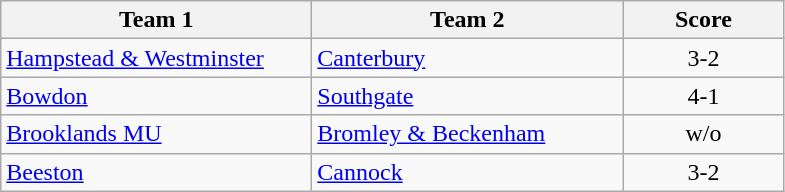<table class="wikitable" style="font-size: 100%">
<tr>
<th width=200>Team 1</th>
<th width=200>Team 2</th>
<th width=100>Score</th>
</tr>
<tr>
<td><a href='#'>Hampstead & Westminster</a></td>
<td><a href='#'>Canterbury</a></td>
<td align=center>3-2</td>
</tr>
<tr>
<td><a href='#'>Bowdon</a></td>
<td><a href='#'>Southgate</a></td>
<td align=center>4-1</td>
</tr>
<tr>
<td><a href='#'>Brooklands MU</a></td>
<td><a href='#'>Bromley & Beckenham</a></td>
<td align=center>w/o</td>
</tr>
<tr>
<td><a href='#'>Beeston</a></td>
<td><a href='#'>Cannock</a></td>
<td align=center>3-2</td>
</tr>
</table>
